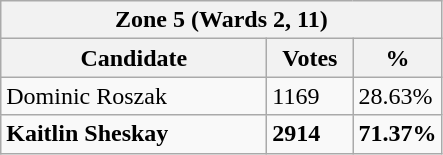<table class="wikitable">
<tr>
<th colspan="3">Zone 5 (Wards 2, 11)</th>
</tr>
<tr>
<th style="width: 170px">Candidate</th>
<th style="width: 50px">Votes</th>
<th style="width: 40px">%</th>
</tr>
<tr>
<td>Dominic Roszak</td>
<td>1169</td>
<td>28.63%</td>
</tr>
<tr>
<td><strong>Kaitlin Sheskay</strong></td>
<td><strong>2914</strong></td>
<td><strong>71.37%</strong></td>
</tr>
</table>
